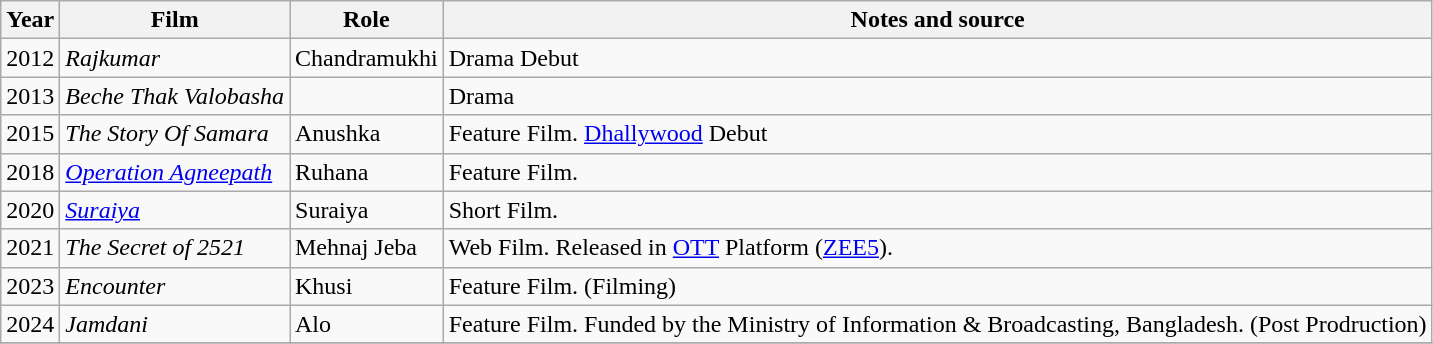<table class="wikitable">
<tr>
<th>Year</th>
<th>Film</th>
<th>Role</th>
<th>Notes and source</th>
</tr>
<tr>
<td>2012</td>
<td><em>Rajkumar</em></td>
<td>Chandramukhi</td>
<td>Drama Debut</td>
</tr>
<tr>
<td>2013</td>
<td><em>Beche Thak Valobasha</em></td>
<td></td>
<td>Drama</td>
</tr>
<tr>
<td>2015</td>
<td><em> The Story Of Samara</em></td>
<td>Anushka</td>
<td>Feature Film. <a href='#'>Dhallywood</a> Debut</td>
</tr>
<tr>
<td>2018</td>
<td><em><a href='#'>Operation Agneepath</a></em></td>
<td>Ruhana</td>
<td>Feature Film.</td>
</tr>
<tr>
<td>2020</td>
<td><em><a href='#'>Suraiya</a></em></td>
<td>Suraiya</td>
<td>Short Film.</td>
</tr>
<tr>
<td>2021</td>
<td><em>The Secret of 2521</em></td>
<td>Mehnaj Jeba</td>
<td>Web Film. Released in <a href='#'>OTT</a> Platform (<a href='#'>ZEE5</a>).</td>
</tr>
<tr>
<td>2023</td>
<td><em>Encounter</em></td>
<td>Khusi</td>
<td>Feature Film. (Filming)</td>
</tr>
<tr>
<td>2024</td>
<td><em>Jamdani </em></td>
<td>Alo</td>
<td>Feature Film. Funded by the Ministry of Information & Broadcasting, Bangladesh. (Post Prodruction)</td>
</tr>
<tr>
</tr>
</table>
